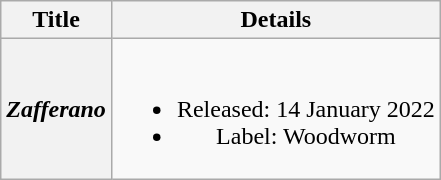<table class="wikitable plainrowheaders" style="text-align:center;">
<tr>
<th scope="col">Title</th>
<th scope="col">Details</th>
</tr>
<tr>
<th scope="row"><em>Zafferano</em></th>
<td><br><ul><li>Released: 14 January 2022</li><li>Label: Woodworm</li></ul></td>
</tr>
</table>
